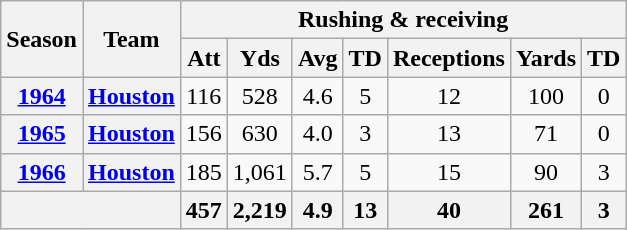<table class="wikitable" style="text-align: center;">
<tr>
<th rowspan="2">Season</th>
<th rowspan="2">Team</th>
<th colspan="7">Rushing & receiving</th>
</tr>
<tr>
<th>Att</th>
<th>Yds</th>
<th>Avg</th>
<th>TD</th>
<th>Receptions</th>
<th>Yards</th>
<th>TD</th>
</tr>
<tr>
<th><a href='#'>1964</a></th>
<th><a href='#'>Houston</a></th>
<td>116</td>
<td>528</td>
<td>4.6</td>
<td>5</td>
<td>12</td>
<td>100</td>
<td>0</td>
</tr>
<tr>
<th><a href='#'>1965</a></th>
<th><a href='#'>Houston</a></th>
<td>156</td>
<td>630</td>
<td>4.0</td>
<td>3</td>
<td>13</td>
<td>71</td>
<td>0</td>
</tr>
<tr>
<th><a href='#'>1966</a></th>
<th><a href='#'>Houston</a></th>
<td>185</td>
<td>1,061</td>
<td>5.7</td>
<td>5</td>
<td>15</td>
<td>90</td>
<td>3</td>
</tr>
<tr>
<th colspan="2"></th>
<th>457</th>
<th>2,219</th>
<th>4.9</th>
<th>13</th>
<th>40</th>
<th>261</th>
<th>3</th>
</tr>
</table>
